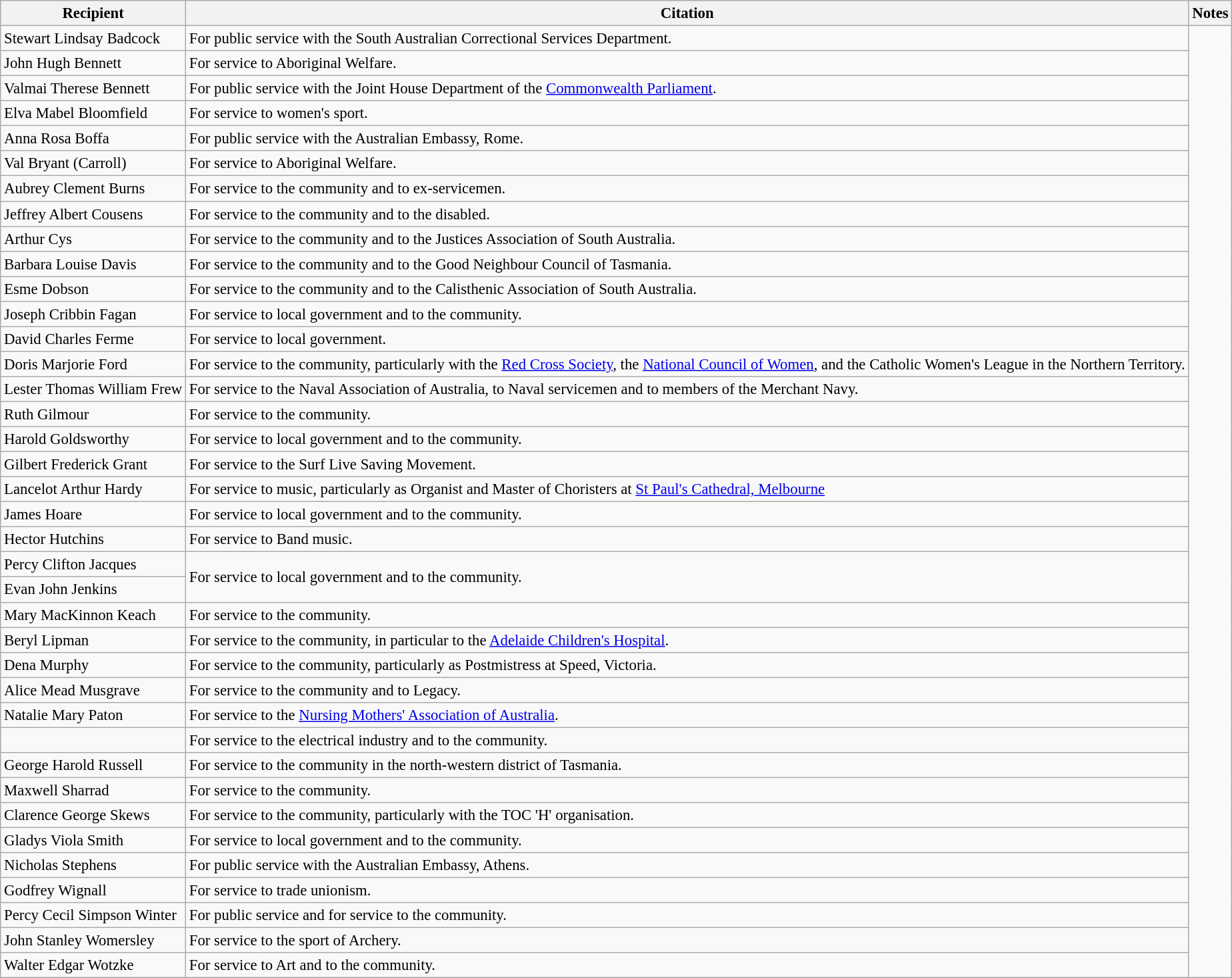<table class="wikitable" style="font-size:95%;">
<tr>
<th>Recipient</th>
<th>Citation</th>
<th>Notes</th>
</tr>
<tr>
<td>Stewart Lindsay Badcock </td>
<td>For public service with the South Australian Correctional Services Department.</td>
<td rowspan=38></td>
</tr>
<tr>
<td>John Hugh Bennett</td>
<td>For service to Aboriginal Welfare.</td>
</tr>
<tr>
<td>Valmai Therese Bennett</td>
<td>For public service with the Joint House Department of the <a href='#'>Commonwealth Parliament</a>.</td>
</tr>
<tr>
<td>Elva Mabel Bloomfield</td>
<td>For service to women's sport.</td>
</tr>
<tr>
<td>Anna Rosa Boffa</td>
<td>For public service with the Australian Embassy, Rome.</td>
</tr>
<tr>
<td>Val Bryant (Carroll)</td>
<td>For service to Aboriginal Welfare.</td>
</tr>
<tr>
<td>Aubrey Clement Burns</td>
<td>For service to the community and to ex-servicemen.</td>
</tr>
<tr>
<td>Jeffrey Albert Cousens</td>
<td>For service to the community and to the disabled.</td>
</tr>
<tr>
<td>Arthur Cys </td>
<td>For service to the community and to the Justices Association of South Australia.</td>
</tr>
<tr>
<td>Barbara Louise Davis</td>
<td>For service to the community and to the Good Neighbour Council of Tasmania.</td>
</tr>
<tr>
<td>Esme Dobson</td>
<td>For service to the community and to the Calisthenic Association of South Australia.</td>
</tr>
<tr>
<td>Joseph Cribbin Fagan</td>
<td>For service to local government and to the community.</td>
</tr>
<tr>
<td> David Charles Ferme</td>
<td>For service to local government.</td>
</tr>
<tr>
<td>Doris Marjorie Ford</td>
<td>For service to the community, particularly with the <a href='#'>Red Cross Society</a>, the <a href='#'>National Council of Women</a>, and the Catholic Women's League in the Northern Territory.</td>
</tr>
<tr>
<td>Lester Thomas William Frew</td>
<td>For service to the Naval Association of Australia, to Naval servicemen and to members of the Merchant Navy.</td>
</tr>
<tr>
<td>Ruth Gilmour</td>
<td>For service to the community.</td>
</tr>
<tr>
<td>Harold Goldsworthy</td>
<td>For service to local government and to the community.</td>
</tr>
<tr>
<td>Gilbert Frederick Grant </td>
<td>For service to the Surf Live Saving Movement.</td>
</tr>
<tr>
<td>Lancelot Arthur Hardy</td>
<td>For service to music, particularly as Organist and Master of Choristers at <a href='#'>St Paul's Cathedral, Melbourne</a></td>
</tr>
<tr>
<td>James Hoare</td>
<td>For service to local government and to the community.</td>
</tr>
<tr>
<td>Hector Hutchins</td>
<td>For service to Band music.</td>
</tr>
<tr>
<td>Percy Clifton Jacques</td>
<td rowspan=2>For service to local government and to the community.</td>
</tr>
<tr>
<td>Evan John Jenkins </td>
</tr>
<tr>
<td>Mary MacKinnon Keach</td>
<td>For service to the community.</td>
</tr>
<tr>
<td>Beryl Lipman</td>
<td>For service to the community, in particular to the <a href='#'>Adelaide Children's Hospital</a>.</td>
</tr>
<tr>
<td>Dena Murphy</td>
<td>For service to the community, particularly as Postmistress at Speed, Victoria.</td>
</tr>
<tr>
<td>Alice Mead Musgrave</td>
<td>For service to the community and to Legacy.</td>
</tr>
<tr>
<td>Natalie Mary Paton</td>
<td>For service to the <a href='#'>Nursing Mothers' Association of Australia</a>.</td>
</tr>
<tr>
<td></td>
<td>For service to the electrical industry and to the community.</td>
</tr>
<tr>
<td>George Harold Russell</td>
<td>For service to the community in the north-western district of Tasmania.</td>
</tr>
<tr>
<td>Maxwell Sharrad</td>
<td>For service to the community.</td>
</tr>
<tr>
<td>Clarence George Skews</td>
<td>For service to the community, particularly with the TOC 'H' organisation.</td>
</tr>
<tr>
<td>Gladys Viola Smith</td>
<td>For service to local government and to the community.</td>
</tr>
<tr>
<td>Nicholas Stephens</td>
<td>For public service with the Australian Embassy, Athens.</td>
</tr>
<tr>
<td>Godfrey Wignall</td>
<td>For service to trade unionism.</td>
</tr>
<tr>
<td>Percy Cecil Simpson Winter</td>
<td>For public service and for service to the community.</td>
</tr>
<tr>
<td>John Stanley Womersley</td>
<td>For service to the sport of Archery.</td>
</tr>
<tr>
<td>Walter Edgar Wotzke</td>
<td>For service to Art and to the community.</td>
</tr>
</table>
